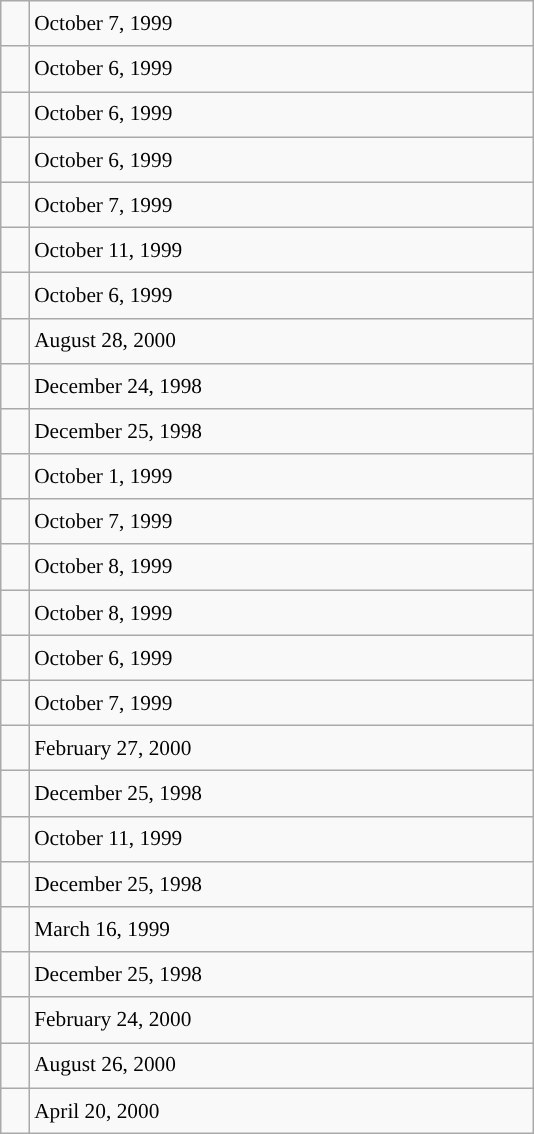<table class="wikitable" style="font-size: 89%; float: left; width: 25em; margin-right: 1em; line-height: 1.65em !important; height: 540px;">
<tr>
<td></td>
<td>October 7, 1999</td>
</tr>
<tr>
<td></td>
<td>October 6, 1999</td>
</tr>
<tr>
<td></td>
<td>October 6, 1999</td>
</tr>
<tr>
<td></td>
<td>October 6, 1999</td>
</tr>
<tr>
<td></td>
<td>October 7, 1999</td>
</tr>
<tr>
<td></td>
<td>October 11, 1999</td>
</tr>
<tr>
<td></td>
<td>October 6, 1999</td>
</tr>
<tr>
<td></td>
<td>August 28, 2000</td>
</tr>
<tr>
<td></td>
<td>December 24, 1998</td>
</tr>
<tr>
<td></td>
<td>December 25, 1998</td>
</tr>
<tr>
<td></td>
<td>October 1, 1999</td>
</tr>
<tr>
<td></td>
<td>October 7, 1999</td>
</tr>
<tr>
<td></td>
<td>October 8, 1999</td>
</tr>
<tr>
<td></td>
<td>October 8, 1999</td>
</tr>
<tr>
<td></td>
<td>October 6, 1999</td>
</tr>
<tr>
<td></td>
<td>October 7, 1999</td>
</tr>
<tr>
<td></td>
<td>February 27, 2000</td>
</tr>
<tr>
<td></td>
<td>December 25, 1998</td>
</tr>
<tr>
<td></td>
<td>October 11, 1999</td>
</tr>
<tr>
<td></td>
<td>December 25, 1998</td>
</tr>
<tr>
<td></td>
<td>March 16, 1999</td>
</tr>
<tr>
<td></td>
<td>December 25, 1998</td>
</tr>
<tr>
<td></td>
<td>February 24, 2000</td>
</tr>
<tr>
<td></td>
<td>August 26, 2000</td>
</tr>
<tr>
<td></td>
<td>April 20, 2000</td>
</tr>
</table>
